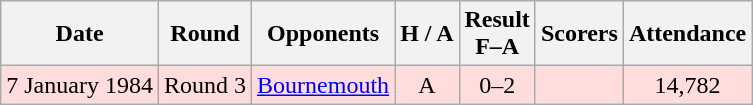<table class="wikitable" style="text-align:center">
<tr>
<th>Date</th>
<th>Round</th>
<th>Opponents</th>
<th>H / A</th>
<th>Result<br>F–A</th>
<th>Scorers</th>
<th>Attendance</th>
</tr>
<tr bgcolor="#ffdddd">
<td>7 January 1984</td>
<td>Round 3</td>
<td><a href='#'>Bournemouth</a></td>
<td>A</td>
<td>0–2</td>
<td></td>
<td>14,782</td>
</tr>
</table>
